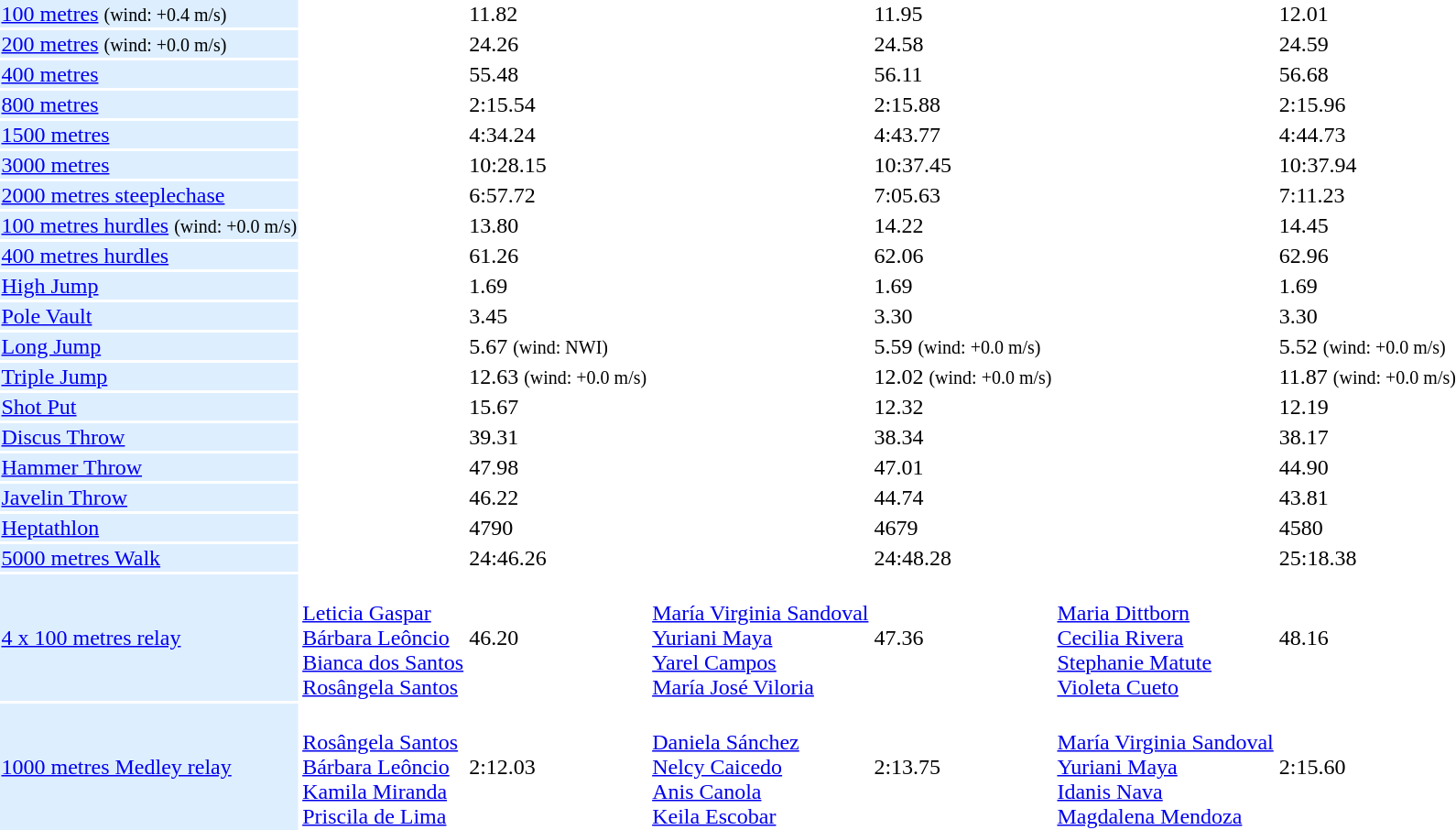<table>
<tr>
<td bgcolor = DDEEFF><a href='#'>100 metres</a> <small>(wind: +0.4 m/s)</small></td>
<td></td>
<td>11.82</td>
<td></td>
<td>11.95</td>
<td></td>
<td>12.01</td>
</tr>
<tr>
<td bgcolor = DDEEFF><a href='#'>200 metres</a> <small>(wind: +0.0 m/s)</small></td>
<td></td>
<td>24.26</td>
<td></td>
<td>24.58</td>
<td></td>
<td>24.59</td>
</tr>
<tr>
<td bgcolor = DDEEFF><a href='#'>400 metres</a></td>
<td></td>
<td>55.48</td>
<td></td>
<td>56.11</td>
<td></td>
<td>56.68</td>
</tr>
<tr>
<td bgcolor = DDEEFF><a href='#'>800 metres</a></td>
<td></td>
<td>2:15.54</td>
<td></td>
<td>2:15.88</td>
<td></td>
<td>2:15.96</td>
</tr>
<tr>
<td bgcolor = DDEEFF><a href='#'>1500 metres</a></td>
<td></td>
<td>4:34.24</td>
<td></td>
<td>4:43.77</td>
<td></td>
<td>4:44.73</td>
</tr>
<tr>
<td bgcolor = DDEEFF><a href='#'>3000 metres</a></td>
<td></td>
<td>10:28.15</td>
<td></td>
<td>10:37.45</td>
<td></td>
<td>10:37.94</td>
</tr>
<tr>
<td bgcolor = DDEEFF><a href='#'>2000 metres steeplechase</a></td>
<td></td>
<td>6:57.72</td>
<td></td>
<td>7:05.63</td>
<td></td>
<td>7:11.23</td>
</tr>
<tr>
<td bgcolor = DDEEFF><a href='#'>100 metres hurdles</a> <small>(wind: +0.0 m/s)</small></td>
<td></td>
<td>13.80</td>
<td></td>
<td>14.22</td>
<td></td>
<td>14.45</td>
</tr>
<tr>
<td bgcolor = DDEEFF><a href='#'>400 metres hurdles</a></td>
<td></td>
<td>61.26</td>
<td></td>
<td>62.06</td>
<td></td>
<td>62.96</td>
</tr>
<tr>
<td bgcolor = DDEEFF><a href='#'>High Jump</a></td>
<td></td>
<td>1.69</td>
<td></td>
<td>1.69</td>
<td></td>
<td>1.69</td>
</tr>
<tr>
<td bgcolor = DDEEFF><a href='#'>Pole Vault</a></td>
<td></td>
<td>3.45</td>
<td></td>
<td>3.30</td>
<td></td>
<td>3.30</td>
</tr>
<tr>
<td bgcolor = DDEEFF><a href='#'>Long Jump</a></td>
<td></td>
<td>5.67 <small>(wind: NWI)</small></td>
<td></td>
<td>5.59 <small>(wind: +0.0 m/s)</small></td>
<td></td>
<td>5.52 <small>(wind: +0.0 m/s)</small></td>
</tr>
<tr>
<td bgcolor = DDEEFF><a href='#'>Triple Jump</a></td>
<td></td>
<td>12.63 <small>(wind: +0.0 m/s)</small></td>
<td></td>
<td>12.02 <small>(wind: +0.0 m/s)</small></td>
<td></td>
<td>11.87 <small>(wind: +0.0 m/s)</small></td>
</tr>
<tr>
<td bgcolor = DDEEFF><a href='#'>Shot Put</a></td>
<td></td>
<td>15.67</td>
<td></td>
<td>12.32</td>
<td></td>
<td>12.19</td>
</tr>
<tr>
<td bgcolor = DDEEFF><a href='#'>Discus Throw</a></td>
<td></td>
<td>39.31</td>
<td></td>
<td>38.34</td>
<td></td>
<td>38.17</td>
</tr>
<tr>
<td bgcolor = DDEEFF><a href='#'>Hammer Throw</a></td>
<td></td>
<td>47.98</td>
<td></td>
<td>47.01</td>
<td></td>
<td>44.90</td>
</tr>
<tr>
<td bgcolor = DDEEFF><a href='#'>Javelin Throw</a></td>
<td></td>
<td>46.22</td>
<td></td>
<td>44.74</td>
<td></td>
<td>43.81</td>
</tr>
<tr>
<td bgcolor = DDEEFF><a href='#'>Heptathlon</a></td>
<td></td>
<td>4790</td>
<td></td>
<td>4679</td>
<td></td>
<td>4580</td>
</tr>
<tr>
<td bgcolor = DDEEFF><a href='#'>5000 metres Walk</a></td>
<td></td>
<td>24:46.26</td>
<td></td>
<td>24:48.28</td>
<td></td>
<td>25:18.38</td>
</tr>
<tr>
<td bgcolor = DDEEFF><a href='#'>4 x 100 metres relay</a></td>
<td> <br> <a href='#'>Leticia Gaspar</a> <br> <a href='#'>Bárbara Leôncio</a> <br> <a href='#'>Bianca dos Santos</a> <br> <a href='#'>Rosângela Santos</a></td>
<td>46.20</td>
<td> <br> <a href='#'>María Virginia Sandoval</a> <br> <a href='#'>Yuriani Maya</a> <br> <a href='#'>Yarel Campos</a> <br> <a href='#'>María José Viloria</a></td>
<td>47.36</td>
<td> <br> <a href='#'>Maria Dittborn</a> <br> <a href='#'>Cecilia Rivera</a> <br> <a href='#'>Stephanie Matute</a> <br> <a href='#'>Violeta Cueto</a></td>
<td>48.16</td>
</tr>
<tr>
<td bgcolor = DDEEFF><a href='#'>1000 metres Medley relay</a></td>
<td> <br> <a href='#'>Rosângela Santos</a> <br> <a href='#'>Bárbara Leôncio</a> <br> <a href='#'>Kamila Miranda</a> <br> <a href='#'>Priscila de Lima</a></td>
<td>2:12.03</td>
<td> <br> <a href='#'>Daniela Sánchez</a> <br> <a href='#'>Nelcy Caicedo</a> <br> <a href='#'>Anis Canola</a> <br> <a href='#'>Keila Escobar</a></td>
<td>2:13.75</td>
<td> <br> <a href='#'>María Virginia Sandoval</a> <br> <a href='#'>Yuriani Maya</a> <br> <a href='#'>Idanis Nava</a> <br> <a href='#'>Magdalena Mendoza</a></td>
<td>2:15.60</td>
</tr>
</table>
